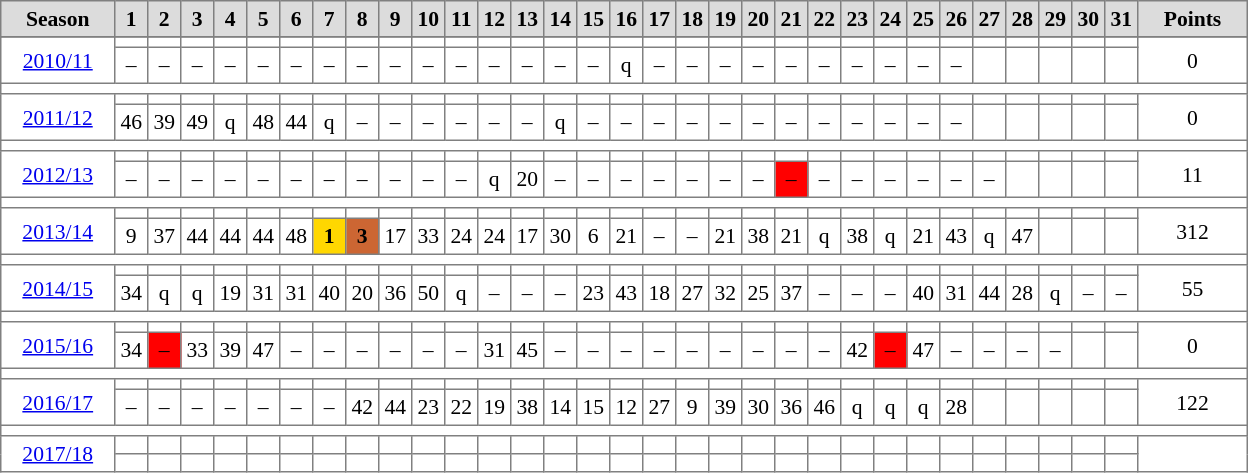<table cellpadding="3" cellspacing="0" border="1" style="background:#ffffff; font-size:90%; border:grey 1px; border-collapse:collapse;">
<tr style="background:#ccc; text-align:center;">
<td style="background:#DCDCDC;" width=69px><strong>Season</strong></td>
<td style="background:#DCDCDC;" width=15px><strong>1</strong></td>
<td style="background:#DCDCDC;" width=15px><strong>2</strong></td>
<td style="background:#DCDCDC;" width=15px><strong>3</strong></td>
<td style="background:#DCDCDC;" width=15px><strong>4</strong></td>
<td style="background:#DCDCDC;" width=15px><strong>5</strong></td>
<td style="background:#DCDCDC;" width=15px><strong>6</strong></td>
<td style="background:#DCDCDC;" width=15px><strong>7</strong></td>
<td style="background:#DCDCDC;" width=15px><strong>8</strong></td>
<td style="background:#DCDCDC;" width=15px><strong>9</strong></td>
<td style="background:#DCDCDC;" width=15px><strong>10</strong></td>
<td style="background:#DCDCDC;" width=15px><strong>11</strong></td>
<td style="background:#DCDCDC;" width=15px><strong>12</strong></td>
<td style="background:#DCDCDC;" width=15px><strong>13</strong></td>
<td style="background:#DCDCDC;" width=15px><strong>14</strong></td>
<td style="background:#DCDCDC;" width=15px><strong>15</strong></td>
<td style="background:#DCDCDC;" width=15px><strong>16</strong></td>
<td style="background:#DCDCDC;" width=15px><strong>17</strong></td>
<td style="background:#DCDCDC;" width=15px><strong>18</strong></td>
<td style="background:#DCDCDC;" width=15px><strong>19</strong></td>
<td style="background:#DCDCDC;" width=15px><strong>20</strong></td>
<td style="background:#DCDCDC;" width=15px><strong>21</strong></td>
<td style="background:#DCDCDC;" width=15px><strong>22</strong></td>
<td style="background:#DCDCDC;" width=15px><strong>23</strong></td>
<td style="background:#DCDCDC;" width=15px><strong>24</strong></td>
<td style="background:#DCDCDC;" width=15px><strong>25</strong></td>
<td style="background:#DCDCDC;" width=15px><strong>26</strong></td>
<td style="background:#DCDCDC;" width=15px><strong>27</strong></td>
<td style="background:#DCDCDC;" width=15px><strong>28</strong></td>
<td style="background:#DCDCDC;" width=15px><strong>29</strong></td>
<td style="background:#DCDCDC;" width=15px><strong>30</strong></td>
<td style="background:#DCDCDC;" width=15px><strong>31</strong></td>
<td style="background:#DCDCDC;" width=30px><strong>Points</strong></td>
</tr>
<tr>
</tr>
<tr align=center>
<td rowspan=2 width=66px><a href='#'>2010/11</a></td>
<th></th>
<th></th>
<th></th>
<th></th>
<th></th>
<th></th>
<th></th>
<th></th>
<th></th>
<th></th>
<th></th>
<th></th>
<th></th>
<th></th>
<th></th>
<th></th>
<th></th>
<th></th>
<th></th>
<th></th>
<th></th>
<th></th>
<th></th>
<th></th>
<th></th>
<th></th>
<th></th>
<th></th>
<th></th>
<th></th>
<th></th>
<td rowspan=2 width=66px>0</td>
</tr>
<tr align=center>
<td>–</td>
<td>–</td>
<td>–</td>
<td>–</td>
<td>–</td>
<td>–</td>
<td>–</td>
<td>–</td>
<td>–</td>
<td>–</td>
<td>–</td>
<td>–</td>
<td>–</td>
<td>–</td>
<td>–</td>
<td>q</td>
<td>–</td>
<td>–</td>
<td>–</td>
<td>–</td>
<td>–</td>
<td>–</td>
<td>–</td>
<td>–</td>
<td>–</td>
<td>–</td>
<th></th>
<th></th>
<th></th>
<th></th>
<th></th>
</tr>
<tr>
<td colspan=33></td>
</tr>
<tr align=center>
<td rowspan=2 width=66px><a href='#'>2011/12</a></td>
<th></th>
<th></th>
<th></th>
<th></th>
<th></th>
<th></th>
<th></th>
<th></th>
<th></th>
<th></th>
<th></th>
<th></th>
<th></th>
<th></th>
<th></th>
<th></th>
<th></th>
<th></th>
<th></th>
<th></th>
<th></th>
<th></th>
<th></th>
<th></th>
<th></th>
<th></th>
<th></th>
<th></th>
<th></th>
<th></th>
<th></th>
<td rowspan=2 width=66px>0</td>
</tr>
<tr align=center>
<td>46</td>
<td>39</td>
<td>49</td>
<td>q</td>
<td>48</td>
<td>44</td>
<td>q</td>
<td>–</td>
<td>–</td>
<td>–</td>
<td>–</td>
<td>–</td>
<td>–</td>
<td>q</td>
<td>–</td>
<td>–</td>
<td>–</td>
<td>–</td>
<td>–</td>
<td>–</td>
<td>–</td>
<td>–</td>
<td>–</td>
<td>–</td>
<td>–</td>
<td>–</td>
<th></th>
<th></th>
<th></th>
<th></th>
<th></th>
</tr>
<tr>
<td colspan=33></td>
</tr>
<tr align=center>
<td rowspan=2 width=66px><a href='#'>2012/13</a></td>
<th></th>
<th></th>
<th></th>
<th></th>
<th></th>
<th></th>
<th></th>
<th></th>
<th></th>
<th></th>
<th></th>
<th></th>
<th></th>
<th></th>
<th></th>
<th></th>
<th></th>
<th></th>
<th></th>
<th></th>
<th></th>
<th></th>
<th></th>
<th></th>
<th></th>
<th></th>
<th></th>
<th></th>
<th></th>
<th></th>
<th></th>
<td rowspan=2 width=66px>11</td>
</tr>
<tr align=center>
<td>–</td>
<td>–</td>
<td>–</td>
<td>–</td>
<td>–</td>
<td>–</td>
<td>–</td>
<td>–</td>
<td>–</td>
<td>–</td>
<td>–</td>
<td>q</td>
<td>20</td>
<td>–</td>
<td>–</td>
<td>–</td>
<td>–</td>
<td>–</td>
<td>–</td>
<td>–</td>
<td bgcolor=red>–</td>
<td>–</td>
<td>–</td>
<td>–</td>
<td>–</td>
<td>–</td>
<td>–</td>
<th></th>
<th></th>
<th></th>
<th></th>
</tr>
<tr>
<td colspan=33></td>
</tr>
<tr align=center>
<td rowspan=2 width=66px><a href='#'>2013/14</a></td>
<th></th>
<th></th>
<th></th>
<th></th>
<th></th>
<th></th>
<th></th>
<th></th>
<th></th>
<th></th>
<th></th>
<th></th>
<th></th>
<th></th>
<th></th>
<th></th>
<th></th>
<th></th>
<th></th>
<th></th>
<th></th>
<th></th>
<th></th>
<th></th>
<th></th>
<th></th>
<th></th>
<th></th>
<th></th>
<th></th>
<th></th>
<td rowspan=2 width=66px>312</td>
</tr>
<tr align=center>
<td>9</td>
<td>37</td>
<td>44</td>
<td>44</td>
<td>44</td>
<td>48</td>
<td bgcolor=gold><strong>1</strong></td>
<td bgcolor=#CC6633><strong>3</strong></td>
<td>17</td>
<td>33</td>
<td>24</td>
<td>24</td>
<td>17</td>
<td>30</td>
<td>6</td>
<td>21</td>
<td>–</td>
<td>–</td>
<td>21</td>
<td>38</td>
<td>21</td>
<td>q</td>
<td>38</td>
<td>q</td>
<td>21</td>
<td>43</td>
<td>q</td>
<td>47</td>
<th></th>
<th></th>
<th></th>
</tr>
<tr>
<td colspan=33></td>
</tr>
<tr align=center>
<td rowspan=2 width=66px><a href='#'>2014/15</a></td>
<th></th>
<th></th>
<th></th>
<th></th>
<th></th>
<th></th>
<th></th>
<th></th>
<th></th>
<th></th>
<th></th>
<th></th>
<th></th>
<th></th>
<th></th>
<th></th>
<th></th>
<th></th>
<th></th>
<th></th>
<th></th>
<th></th>
<th></th>
<th></th>
<th></th>
<th></th>
<th></th>
<th></th>
<th></th>
<th></th>
<th></th>
<td rowspan=2 width=66px>55</td>
</tr>
<tr align=center>
<td>34</td>
<td>q</td>
<td>q</td>
<td>19</td>
<td>31</td>
<td>31</td>
<td>40</td>
<td>20</td>
<td>36</td>
<td>50</td>
<td>q</td>
<td>–</td>
<td>–</td>
<td>–</td>
<td>23</td>
<td>43</td>
<td>18</td>
<td>27</td>
<td>32</td>
<td>25</td>
<td>37</td>
<td>–</td>
<td>–</td>
<td>–</td>
<td>40</td>
<td>31</td>
<td>44</td>
<td>28</td>
<td>q</td>
<td>–</td>
<td>–</td>
</tr>
<tr>
<td colspan=33></td>
</tr>
<tr align=center>
<td rowspan=2 width=66px><a href='#'>2015/16</a></td>
<th></th>
<th></th>
<th></th>
<th></th>
<th></th>
<th></th>
<th></th>
<th></th>
<th></th>
<th></th>
<th></th>
<th></th>
<th></th>
<th></th>
<th></th>
<th></th>
<th></th>
<th></th>
<th></th>
<th></th>
<th></th>
<th></th>
<th></th>
<th></th>
<th></th>
<th></th>
<th></th>
<th></th>
<th></th>
<th></th>
<th></th>
<td rowspan=2 width=66px>0</td>
</tr>
<tr align=center>
<td>34</td>
<td bgcolor=red>–</td>
<td>33</td>
<td>39</td>
<td>47</td>
<td>–</td>
<td>–</td>
<td>–</td>
<td>–</td>
<td>–</td>
<td>–</td>
<td>31</td>
<td>45</td>
<td>–</td>
<td>–</td>
<td>–</td>
<td>–</td>
<td>–</td>
<td>–</td>
<td>–</td>
<td>–</td>
<td>–</td>
<td>42</td>
<td bgcolor=red>–</td>
<td>47</td>
<td>–</td>
<td>–</td>
<td>–</td>
<td>–</td>
<td></td>
<td></td>
</tr>
<tr>
<td colspan=33></td>
</tr>
<tr align=center>
<td rowspan="2" style="width:66px;"><a href='#'>2016/17</a></td>
<th></th>
<th></th>
<th></th>
<th></th>
<th></th>
<th></th>
<th></th>
<th></th>
<th></th>
<th></th>
<th></th>
<th></th>
<th></th>
<th></th>
<th></th>
<th></th>
<th></th>
<th></th>
<th></th>
<th></th>
<th></th>
<th></th>
<th></th>
<th></th>
<th></th>
<th></th>
<th></th>
<th></th>
<th></th>
<th></th>
<th></th>
<td rowspan="2" style="width:66px;">122</td>
</tr>
<tr align=center>
<td>–</td>
<td>–</td>
<td>–</td>
<td>–</td>
<td>–</td>
<td>–</td>
<td>–</td>
<td>42</td>
<td>44</td>
<td>23</td>
<td>22</td>
<td>19</td>
<td>38</td>
<td>14</td>
<td>15</td>
<td>12</td>
<td>27</td>
<td>9</td>
<td>39</td>
<td>30</td>
<td>36</td>
<td>46</td>
<td>q</td>
<td>q</td>
<td>q</td>
<td>28</td>
<td></td>
<td></td>
<td></td>
<td></td>
<td></td>
</tr>
<tr>
<td colspan=33></td>
</tr>
<tr align=center>
<td rowspan="2" style="width:66px;"><a href='#'>2017/18</a></td>
<th></th>
<th></th>
<th></th>
<th></th>
<th></th>
<th></th>
<th></th>
<th></th>
<th></th>
<th></th>
<th></th>
<th></th>
<th></th>
<th></th>
<th></th>
<th></th>
<th></th>
<th></th>
<th></th>
<th></th>
<th></th>
<th></th>
<th></th>
<th></th>
<th></th>
<th></th>
<th></th>
<th></th>
<th></th>
<th></th>
<th></th>
<td rowspan="2" style="width:66px;"></td>
</tr>
<tr align=center>
<td></td>
<td></td>
<td></td>
<td></td>
<td></td>
<td></td>
<td></td>
<td></td>
<td></td>
<td></td>
<td></td>
<td></td>
<td></td>
<td></td>
<td></td>
<td></td>
<td></td>
<td></td>
<td></td>
<td></td>
<td></td>
<td></td>
<td></td>
<td></td>
<td></td>
<td></td>
<td></td>
<td></td>
<td></td>
<td></td>
<td></td>
</tr>
</table>
